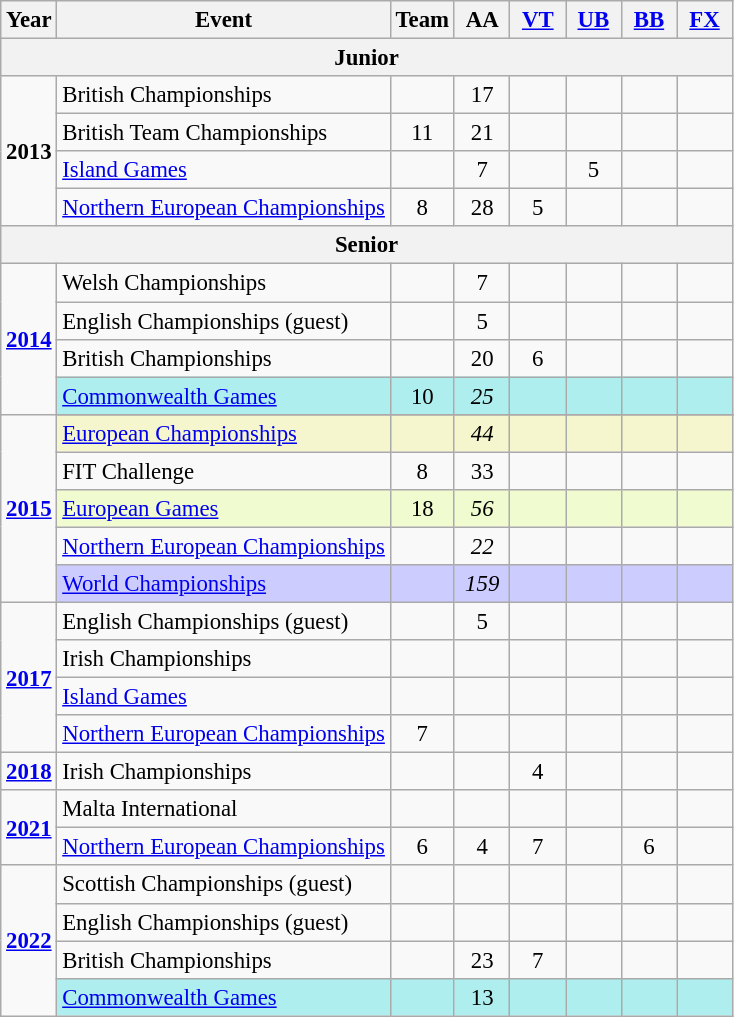<table class="wikitable" style="text-align:center; font-size:95%;">
<tr>
<th align="center">Year</th>
<th align="center">Event</th>
<th style="width:30px;">Team</th>
<th style="width:30px;">AA</th>
<th style="width:30px;"><a href='#'>VT</a></th>
<th style="width:30px;"><a href='#'>UB</a></th>
<th style="width:30px;"><a href='#'>BB</a></th>
<th style="width:30px;"><a href='#'>FX</a></th>
</tr>
<tr>
<th colspan="8">Junior</th>
</tr>
<tr>
<td rowspan="4"><strong>2013</strong></td>
<td align=left>British Championships</td>
<td></td>
<td>17</td>
<td></td>
<td></td>
<td></td>
<td></td>
</tr>
<tr>
<td align=left>British Team Championships</td>
<td>11</td>
<td>21</td>
<td></td>
<td></td>
<td></td>
<td></td>
</tr>
<tr>
<td align=left><a href='#'>Island Games</a></td>
<td></td>
<td>7</td>
<td></td>
<td>5</td>
<td></td>
<td></td>
</tr>
<tr>
<td align=left><a href='#'>Northern European Championships</a></td>
<td>8</td>
<td>28</td>
<td>5</td>
<td></td>
<td></td>
<td></td>
</tr>
<tr>
<th colspan="8">Senior</th>
</tr>
<tr>
<td rowspan="4"><strong><a href='#'>2014</a></strong></td>
<td align=left>Welsh Championships</td>
<td></td>
<td>7</td>
<td></td>
<td></td>
<td></td>
<td></td>
</tr>
<tr>
<td align=left>English Championships (guest)</td>
<td></td>
<td>5</td>
<td></td>
<td></td>
<td></td>
<td></td>
</tr>
<tr>
<td align=left>British Championships</td>
<td></td>
<td>20</td>
<td>6</td>
<td></td>
<td></td>
<td></td>
</tr>
<tr bgcolor="#afeeee">
<td align=left><a href='#'>Commonwealth Games</a></td>
<td>10</td>
<td><em>25</em></td>
<td></td>
<td></td>
<td></td>
<td></td>
</tr>
<tr>
<td rowspan="6"><strong><a href='#'>2015</a></strong></td>
</tr>
<tr bgcolor=#F5F6CE>
<td align=left><a href='#'>European Championships</a></td>
<td></td>
<td><em>44</em></td>
<td></td>
<td></td>
<td></td>
<td></td>
</tr>
<tr>
<td align=left>FIT Challenge</td>
<td>8</td>
<td>33</td>
<td></td>
<td></td>
<td></td>
<td></td>
</tr>
<tr bgcolor=#f0fccf>
<td align=left><a href='#'>European Games</a></td>
<td>18</td>
<td><em>56</em></td>
<td></td>
<td></td>
<td></td>
<td></td>
</tr>
<tr>
<td align=left><a href='#'>Northern European Championships</a></td>
<td></td>
<td><em>22</em></td>
<td></td>
<td></td>
<td></td>
<td></td>
</tr>
<tr bgcolor=#CCCCFF>
<td align=left><a href='#'>World Championships</a></td>
<td></td>
<td><em>159</em></td>
<td></td>
<td></td>
<td></td>
<td></td>
</tr>
<tr>
<td rowspan="4"><strong><a href='#'>2017</a></strong></td>
<td align=left>English Championships (guest)</td>
<td></td>
<td>5</td>
<td></td>
<td></td>
<td></td>
<td></td>
</tr>
<tr>
<td align=left>Irish Championships</td>
<td></td>
<td></td>
<td></td>
<td></td>
<td></td>
<td></td>
</tr>
<tr>
<td align=left><a href='#'>Island Games</a></td>
<td></td>
<td></td>
<td></td>
<td></td>
<td></td>
<td></td>
</tr>
<tr>
<td align=left><a href='#'>Northern European Championships</a></td>
<td>7</td>
<td></td>
<td></td>
<td></td>
<td></td>
<td></td>
</tr>
<tr>
<td rowspan="1"><strong><a href='#'>2018</a></strong></td>
<td align=left>Irish Championships</td>
<td></td>
<td></td>
<td>4</td>
<td></td>
<td></td>
<td></td>
</tr>
<tr>
<td rowspan="2"><strong><a href='#'>2021</a></strong></td>
<td align=left>Malta International</td>
<td></td>
<td></td>
<td></td>
<td></td>
<td></td>
<td></td>
</tr>
<tr>
<td align=left><a href='#'>Northern European Championships</a></td>
<td>6</td>
<td>4</td>
<td>7</td>
<td></td>
<td>6</td>
<td></td>
</tr>
<tr>
<td rowspan="4"><strong><a href='#'>2022</a></strong></td>
<td align=left>Scottish Championships (guest)</td>
<td></td>
<td></td>
<td></td>
<td></td>
<td></td>
<td></td>
</tr>
<tr>
<td align=left>English Championships (guest)</td>
<td></td>
<td></td>
<td></td>
<td></td>
<td></td>
<td></td>
</tr>
<tr>
<td align=left>British Championships</td>
<td></td>
<td>23</td>
<td>7</td>
<td></td>
<td></td>
<td></td>
</tr>
<tr bgcolor="#afeeee">
<td align=left><a href='#'>Commonwealth Games</a></td>
<td></td>
<td>13</td>
<td></td>
<td></td>
<td></td>
<td></td>
</tr>
</table>
